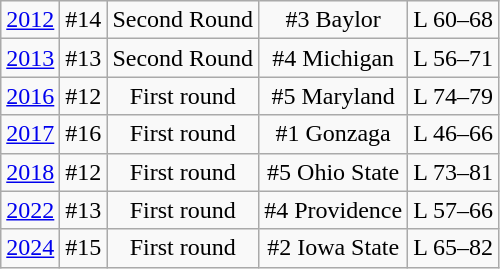<table class="wikitable">
<tr align="center">
<td><a href='#'>2012</a></td>
<td>#14</td>
<td>Second Round</td>
<td>#3 Baylor</td>
<td>L 60–68</td>
</tr>
<tr align="center">
<td><a href='#'>2013</a></td>
<td>#13</td>
<td>Second Round</td>
<td>#4 Michigan</td>
<td>L 56–71</td>
</tr>
<tr align="center">
<td><a href='#'>2016</a></td>
<td>#12</td>
<td>First round</td>
<td>#5 Maryland</td>
<td>L 74–79</td>
</tr>
<tr align="center">
<td><a href='#'>2017</a></td>
<td>#16</td>
<td>First round</td>
<td>#1 Gonzaga</td>
<td>L 46–66</td>
</tr>
<tr align="center">
<td><a href='#'>2018</a></td>
<td>#12</td>
<td>First round</td>
<td>#5 Ohio State</td>
<td>L 73–81</td>
</tr>
<tr align="center">
<td><a href='#'>2022</a></td>
<td>#13</td>
<td>First round</td>
<td>#4 Providence</td>
<td>L 57–66</td>
</tr>
<tr align="center">
<td><a href='#'>2024</a></td>
<td>#15</td>
<td>First round</td>
<td>#2 Iowa State</td>
<td>L 65–82</td>
</tr>
</table>
